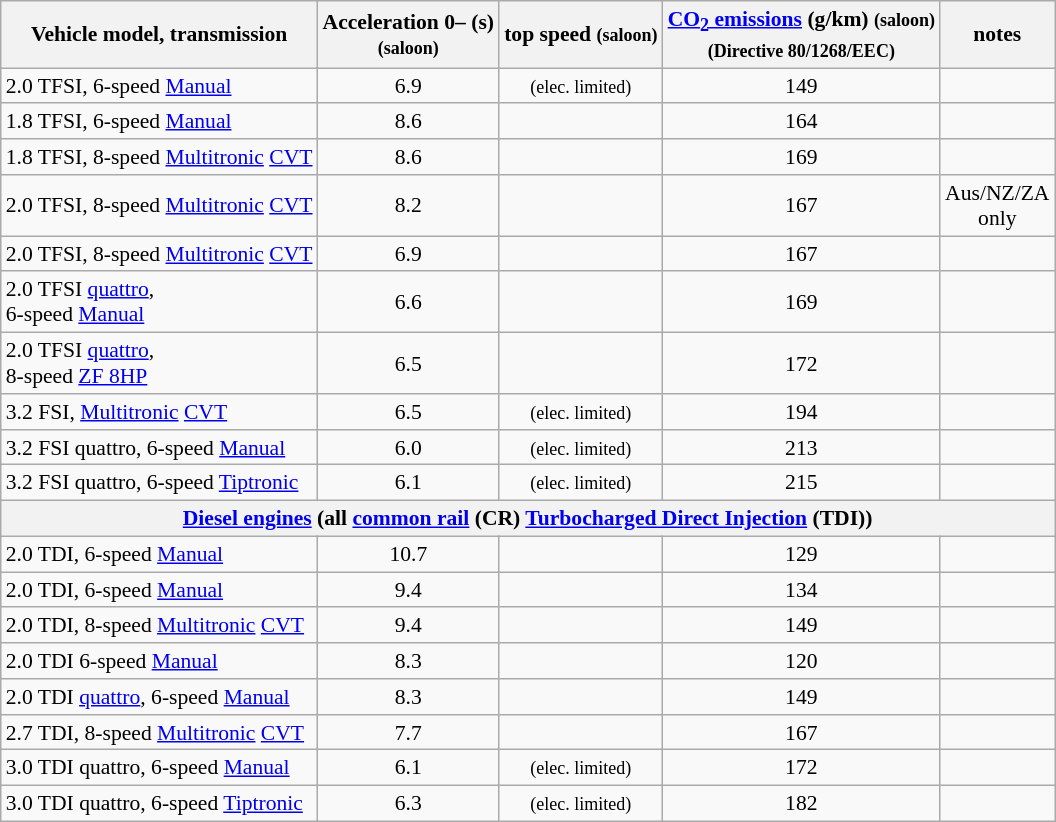<table class="wikitable sticky-header" style="text-align: center; font-size: 90%">
<tr>
<th>Vehicle model, transmission</th>
<th>Acceleration 0– (s)<br><small>(saloon)</small></th>
<th>top speed <small>(saloon)</small></th>
<th><a href='#'>CO<sub>2</sub> emissions</a> (g/km) <small>(saloon)<br>(Directive 80/1268/EEC)</small></th>
<th>notes</th>
</tr>
<tr>
<td style="text-align:left;">2.0 TFSI, 6-speed <a href='#'>Manual</a></td>
<td>6.9</td>
<td> <small>(elec. limited)</small></td>
<td>149</td>
<td></td>
</tr>
<tr>
<td style="text-align:left;">1.8 TFSI, 6-speed <a href='#'>Manual</a></td>
<td>8.6</td>
<td></td>
<td>164</td>
<td></td>
</tr>
<tr>
<td style="text-align:left;">1.8 TFSI, 8-speed <a href='#'>Multitronic</a> <a href='#'>CVT</a></td>
<td>8.6</td>
<td></td>
<td>169</td>
<td></td>
</tr>
<tr>
<td style="text-align:left;">2.0 TFSI, 8-speed <a href='#'>Multitronic</a> <a href='#'>CVT</a></td>
<td>8.2</td>
<td></td>
<td>167</td>
<td>Aus/NZ/ZA<br>only</td>
</tr>
<tr>
<td style="text-align:left;">2.0 TFSI, 8-speed <a href='#'>Multitronic</a> <a href='#'>CVT</a></td>
<td>6.9</td>
<td></td>
<td>167</td>
<td></td>
</tr>
<tr>
<td style="text-align:left;">2.0 TFSI <a href='#'>quattro</a>,<br>6-speed <a href='#'>Manual</a></td>
<td>6.6</td>
<td></td>
<td>169</td>
<td></td>
</tr>
<tr>
<td style="text-align:left;">2.0 TFSI <a href='#'>quattro</a>,<br>8-speed <a href='#'>ZF 8HP</a></td>
<td>6.5</td>
<td></td>
<td>172</td>
<td></td>
</tr>
<tr>
<td style="text-align:left;">3.2 FSI, <a href='#'>Multitronic</a> <a href='#'>CVT</a></td>
<td>6.5</td>
<td> <small>(elec. limited)</small></td>
<td>194</td>
<td></td>
</tr>
<tr>
<td style="text-align:left;">3.2 FSI quattro, 6-speed <a href='#'>Manual</a></td>
<td>6.0</td>
<td> <small>(elec. limited)</small></td>
<td>213</td>
<td></td>
</tr>
<tr>
<td style="text-align:left;">3.2 FSI quattro, 6-speed <a href='#'>Tiptronic</a></td>
<td>6.1</td>
<td> <small>(elec. limited)</small></td>
<td>215</td>
<td></td>
</tr>
<tr>
<th colspan=5><a href='#'>Diesel engines</a> (all <a href='#'>common rail</a> (CR) <a href='#'>Turbocharged Direct Injection</a> (TDI))</th>
</tr>
<tr>
<td style="text-align:left;">2.0 TDI, 6-speed <a href='#'>Manual</a></td>
<td>10.7</td>
<td></td>
<td>129</td>
<td></td>
</tr>
<tr>
<td style="text-align:left;">2.0 TDI, 6-speed <a href='#'>Manual</a></td>
<td>9.4</td>
<td></td>
<td>134</td>
<td></td>
</tr>
<tr>
<td style="text-align:left;">2.0 TDI, 8-speed <a href='#'>Multitronic</a> <a href='#'>CVT</a></td>
<td>9.4</td>
<td></td>
<td>149</td>
<td></td>
</tr>
<tr>
<td style="text-align:left;">2.0 TDI 6-speed <a href='#'>Manual</a></td>
<td>8.3</td>
<td></td>
<td>120</td>
<td></td>
</tr>
<tr>
<td style="text-align:left;">2.0 TDI <a href='#'>quattro</a>, 6-speed <a href='#'>Manual</a></td>
<td>8.3</td>
<td></td>
<td>149</td>
<td></td>
</tr>
<tr>
<td style="text-align:left;">2.7 TDI, 8-speed <a href='#'>Multitronic</a> <a href='#'>CVT</a></td>
<td>7.7</td>
<td></td>
<td>167</td>
<td></td>
</tr>
<tr>
<td style="text-align:left;">3.0 TDI quattro, 6-speed <a href='#'>Manual</a></td>
<td>6.1</td>
<td> <small>(elec. limited)</small></td>
<td>172</td>
<td></td>
</tr>
<tr>
<td style="text-align:left;">3.0 TDI quattro, 6-speed <a href='#'>Tiptronic</a></td>
<td>6.3</td>
<td> <small>(elec. limited)</small></td>
<td>182</td>
<td></td>
</tr>
</table>
